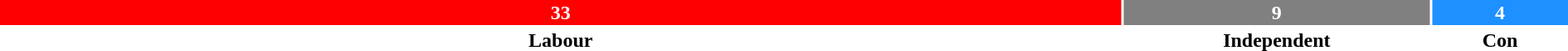<table style="width:100%; text-align:center;">
<tr style="color:white;">
<td style="background:red; width:71.74%;"><strong>33</strong></td>
<td style="background:grey; width:19.56%;"><strong>9</strong></td>
<td style="background:dodgerblue; width:8.70%;"><strong>4</strong></td>
</tr>
<tr>
<td><span><strong>Labour</strong></span></td>
<td><span><strong>Independent</strong></span></td>
<td><span><strong>Con</strong></span></td>
</tr>
</table>
